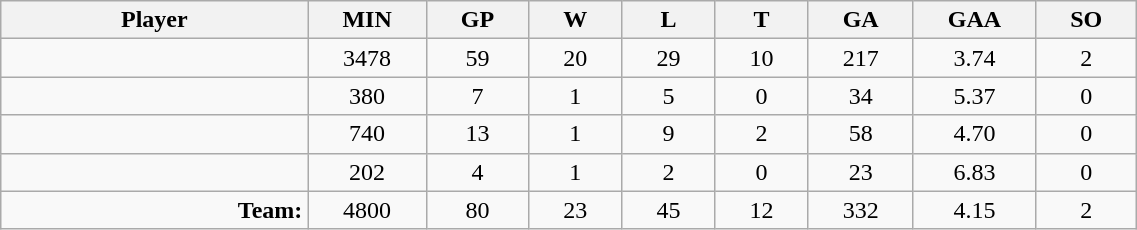<table class="wikitable sortable" width="60%">
<tr>
<th bgcolor="#DDDDFF" width="10%">Player</th>
<th width="3%" bgcolor="#DDDDFF" title="Minutes played">MIN</th>
<th width="3%" bgcolor="#DDDDFF" title="Games played in">GP</th>
<th width="3%" bgcolor="#DDDDFF" title="Wins">W</th>
<th width="3%" bgcolor="#DDDDFF"title="Losses">L</th>
<th width="3%" bgcolor="#DDDDFF" title="Ties">T</th>
<th width="3%" bgcolor="#DDDDFF" title="Goals against">GA</th>
<th width="3%" bgcolor="#DDDDFF" title="Goals against average">GAA</th>
<th width="3%" bgcolor="#DDDDFF"title="Shut-outs">SO</th>
</tr>
<tr align="center">
<td align="right"></td>
<td>3478</td>
<td>59</td>
<td>20</td>
<td>29</td>
<td>10</td>
<td>217</td>
<td>3.74</td>
<td>2</td>
</tr>
<tr align="center">
<td align="right"></td>
<td>380</td>
<td>7</td>
<td>1</td>
<td>5</td>
<td>0</td>
<td>34</td>
<td>5.37</td>
<td>0</td>
</tr>
<tr align="center">
<td align="right"></td>
<td>740</td>
<td>13</td>
<td>1</td>
<td>9</td>
<td>2</td>
<td>58</td>
<td>4.70</td>
<td>0</td>
</tr>
<tr align="center">
<td align="right"></td>
<td>202</td>
<td>4</td>
<td>1</td>
<td>2</td>
<td>0</td>
<td>23</td>
<td>6.83</td>
<td>0</td>
</tr>
<tr align="center">
<td align="right"><strong>Team:</strong></td>
<td>4800</td>
<td>80</td>
<td>23</td>
<td>45</td>
<td>12</td>
<td>332</td>
<td>4.15</td>
<td>2</td>
</tr>
</table>
